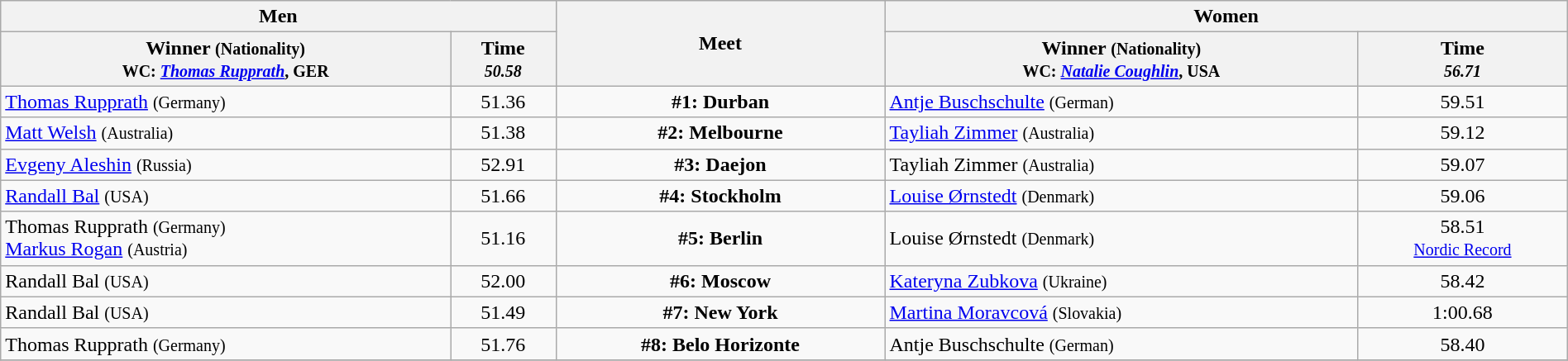<table class=wikitable width=100%>
<tr>
<th colspan="2">Men</th>
<th rowspan="2">Meet</th>
<th colspan="2">Women</th>
</tr>
<tr>
<th>Winner <small>(Nationality)<br>WC: <em><a href='#'>Thomas Rupprath</a></em>, GER</small></th>
<th>Time<br><small><em>50.58</em></small></th>
<th>Winner <small>(Nationality)<br>WC: <em><a href='#'>Natalie Coughlin</a></em>, USA</small></th>
<th>Time<br><small><em>56.71</em></small></th>
</tr>
<tr>
<td> <a href='#'>Thomas Rupprath</a> <small>(Germany)</small></td>
<td align=center>51.36</td>
<td align=center><strong>#1: Durban</strong></td>
<td> <a href='#'>Antje Buschschulte</a> <small>(German)</small></td>
<td align=center>59.51</td>
</tr>
<tr>
<td> <a href='#'>Matt Welsh</a> <small>(Australia)</small></td>
<td align=center>51.38</td>
<td align=center><strong>#2: Melbourne</strong></td>
<td> <a href='#'>Tayliah Zimmer</a> <small>(Australia)</small></td>
<td align=center>59.12</td>
</tr>
<tr>
<td> <a href='#'>Evgeny Aleshin</a> <small>(Russia)</small></td>
<td align=center>52.91</td>
<td align=center><strong>#3: Daejon</strong></td>
<td> Tayliah Zimmer <small>(Australia)</small></td>
<td align=center>59.07</td>
</tr>
<tr>
<td> <a href='#'>Randall Bal</a> <small>(USA)</small></td>
<td align=center>51.66</td>
<td align=center><strong>#4: Stockholm</strong></td>
<td> <a href='#'>Louise Ørnstedt</a> <small>(Denmark)</small></td>
<td align=center>59.06</td>
</tr>
<tr>
<td> Thomas Rupprath <small>(Germany)</small> <br>  <a href='#'>Markus Rogan</a> <small>(Austria)</small></td>
<td align=center>51.16</td>
<td align=center><strong>#5: Berlin</strong></td>
<td> Louise Ørnstedt <small>(Denmark)</small></td>
<td align=center>58.51 <br><small><a href='#'>Nordic Record</a></small></td>
</tr>
<tr>
<td> Randall Bal <small>(USA)</small></td>
<td align=center>52.00</td>
<td align=center><strong>#6: Moscow</strong></td>
<td> <a href='#'>Kateryna Zubkova</a> <small>(Ukraine)</small></td>
<td align=center>58.42</td>
</tr>
<tr>
<td> Randall Bal <small>(USA)</small></td>
<td align=center>51.49</td>
<td align=center><strong>#7: New York</strong></td>
<td> <a href='#'>Martina Moravcová</a> <small>(Slovakia)</small></td>
<td align=center>1:00.68</td>
</tr>
<tr>
<td> Thomas Rupprath <small>(Germany)</small></td>
<td align=center>51.76</td>
<td align=center><strong>#8: Belo Horizonte</strong></td>
<td> Antje Buschschulte <small>(German)</small></td>
<td align=center>58.40</td>
</tr>
<tr>
</tr>
</table>
